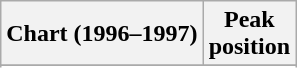<table class="wikitable sortable plainrowheaders" style="text-align:center">
<tr>
<th scope="col">Chart (1996–1997)</th>
<th scope="col">Peak<br>position</th>
</tr>
<tr>
</tr>
<tr>
</tr>
<tr>
</tr>
<tr>
</tr>
<tr>
</tr>
<tr>
</tr>
<tr>
</tr>
<tr>
</tr>
</table>
